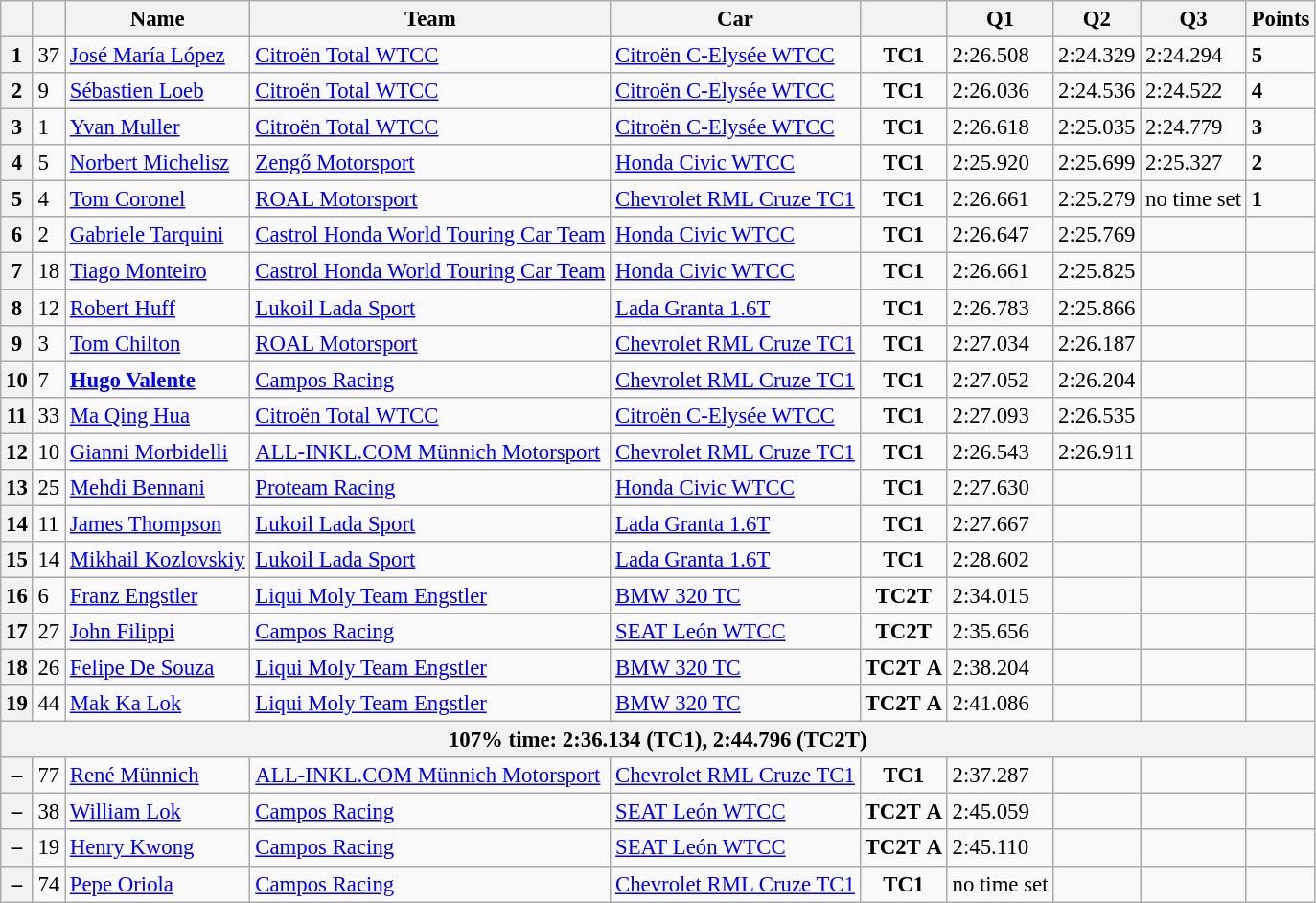<table class="wikitable sortable" style="font-size: 95%;">
<tr>
<th></th>
<th></th>
<th>Name</th>
<th>Team</th>
<th>Car</th>
<th></th>
<th>Q1</th>
<th>Q2</th>
<th>Q3</th>
<th>Points</th>
</tr>
<tr>
<th>1</th>
<td>37</td>
<td> <a href='#'>José María López</a></td>
<td><a href='#'>Citroën Total WTCC</a></td>
<td><a href='#'>Citroën C-Elysée WTCC</a></td>
<td align=center><strong><span>TC1</span></strong></td>
<td>2:26.508</td>
<td>2:24.329</td>
<td>2:24.294</td>
<td><strong>5</strong></td>
</tr>
<tr>
<th>2</th>
<td>9</td>
<td> <a href='#'>Sébastien Loeb</a></td>
<td><a href='#'>Citroën Total WTCC</a></td>
<td><a href='#'>Citroën C-Elysée WTCC</a></td>
<td align=center><strong><span>TC1</span></strong></td>
<td>2:26.036</td>
<td>2:24.536</td>
<td>2:24.522</td>
<td><strong>4</strong></td>
</tr>
<tr>
<th>3</th>
<td>1</td>
<td> <a href='#'>Yvan Muller</a></td>
<td><a href='#'>Citroën Total WTCC</a></td>
<td><a href='#'>Citroën C-Elysée WTCC</a></td>
<td align=center><strong><span>TC1</span></strong></td>
<td>2:26.618</td>
<td>2:25.035</td>
<td>2:24.779</td>
<td><strong>3</strong></td>
</tr>
<tr>
<th>4</th>
<td>5</td>
<td> <a href='#'>Norbert Michelisz</a></td>
<td><a href='#'>Zengő Motorsport</a></td>
<td><a href='#'>Honda Civic WTCC</a></td>
<td align=center><strong><span>TC1</span></strong></td>
<td>2:25.920</td>
<td>2:25.699</td>
<td>2:25.327</td>
<td><strong>2</strong></td>
</tr>
<tr>
<th>5</th>
<td>4</td>
<td> <a href='#'>Tom Coronel</a></td>
<td><a href='#'>ROAL Motorsport</a></td>
<td><a href='#'>Chevrolet RML Cruze TC1</a></td>
<td align=center><strong><span>TC1</span></strong></td>
<td>2:26.661</td>
<td>2:25.279</td>
<td>no time set</td>
<td><strong>1</strong></td>
</tr>
<tr>
<th>6</th>
<td>2</td>
<td> <a href='#'>Gabriele Tarquini</a></td>
<td><a href='#'>Castrol Honda World Touring Car Team</a></td>
<td><a href='#'>Honda Civic WTCC</a></td>
<td align=center><strong><span>TC1</span></strong></td>
<td>2:26.647</td>
<td>2:25.769</td>
<td></td>
<td></td>
</tr>
<tr>
<th>7</th>
<td>18</td>
<td> <a href='#'>Tiago Monteiro</a></td>
<td><a href='#'>Castrol Honda World Touring Car Team</a></td>
<td><a href='#'>Honda Civic WTCC</a></td>
<td align=center><strong><span>TC1</span></strong></td>
<td>2:26.661</td>
<td>2:25.825</td>
<td></td>
<td></td>
</tr>
<tr>
<th>8</th>
<td>12</td>
<td> <a href='#'>Robert Huff</a></td>
<td><a href='#'>Lukoil Lada Sport</a></td>
<td><a href='#'>Lada Granta 1.6T</a></td>
<td align=center><strong><span>TC1</span></strong></td>
<td>2:26.783</td>
<td>2:25.866</td>
<td></td>
<td></td>
</tr>
<tr>
<th>9</th>
<td>3</td>
<td> <a href='#'>Tom Chilton</a></td>
<td><a href='#'>ROAL Motorsport</a></td>
<td><a href='#'>Chevrolet RML Cruze TC1</a></td>
<td align=center><strong><span>TC1</span></strong></td>
<td>2:27.034</td>
<td>2:26.187</td>
<td></td>
<td></td>
</tr>
<tr>
<th>10</th>
<td>7</td>
<td> <strong><a href='#'>Hugo Valente</a></strong></td>
<td><a href='#'>Campos Racing</a></td>
<td><a href='#'>Chevrolet RML Cruze TC1</a></td>
<td align=center><strong><span>TC1</span></strong></td>
<td>2:27.052</td>
<td>2:26.204</td>
<td></td>
<td></td>
</tr>
<tr>
<th>11</th>
<td>33</td>
<td> <a href='#'>Ma Qing Hua</a></td>
<td><a href='#'>Citroën Total WTCC</a></td>
<td><a href='#'>Citroën C-Elysée WTCC</a></td>
<td align=center><strong><span>TC1</span></strong></td>
<td>2:27.093</td>
<td>2:26.535</td>
<td></td>
<td></td>
</tr>
<tr>
<th>12</th>
<td>10</td>
<td> <a href='#'>Gianni Morbidelli</a></td>
<td><a href='#'>ALL-INKL.COM Münnich Motorsport</a></td>
<td><a href='#'>Chevrolet RML Cruze TC1</a></td>
<td align=center><strong><span>TC1</span></strong></td>
<td>2:26.543</td>
<td>2:26.911</td>
<td></td>
<td></td>
</tr>
<tr>
<th>13</th>
<td>25</td>
<td> <a href='#'>Mehdi Bennani</a></td>
<td><a href='#'>Proteam Racing</a></td>
<td><a href='#'>Honda Civic WTCC</a></td>
<td align=center><strong><span>TC1</span></strong></td>
<td>2:27.630</td>
<td></td>
<td></td>
<td></td>
</tr>
<tr>
<th>14</th>
<td>11</td>
<td> <a href='#'>James Thompson</a></td>
<td><a href='#'>Lukoil Lada Sport</a></td>
<td><a href='#'>Lada Granta 1.6T</a></td>
<td align=center><strong><span>TC1</span></strong></td>
<td>2:27.667</td>
<td></td>
<td></td>
<td></td>
</tr>
<tr>
<th>15</th>
<td>14</td>
<td> <a href='#'>Mikhail Kozlovskiy</a></td>
<td><a href='#'>Lukoil Lada Sport</a></td>
<td><a href='#'>Lada Granta 1.6T</a></td>
<td align=center><strong><span>TC1</span></strong></td>
<td>2:28.602</td>
<td></td>
<td></td>
<td></td>
</tr>
<tr>
<th>16</th>
<td>6</td>
<td> <a href='#'>Franz Engstler</a></td>
<td><a href='#'>Liqui Moly Team Engstler</a></td>
<td><a href='#'>BMW 320 TC</a></td>
<td align=center><strong><span>TC2T</span></strong></td>
<td>2:34.015</td>
<td></td>
<td></td>
<td></td>
</tr>
<tr>
<th>17</th>
<td>27</td>
<td> <a href='#'>John Filippi</a></td>
<td><a href='#'>Campos Racing</a></td>
<td><a href='#'>SEAT León WTCC</a></td>
<td align=center><strong><span>TC2T</span></strong></td>
<td>2:35.656</td>
<td></td>
<td></td>
<td></td>
</tr>
<tr>
<th>18</th>
<td>26</td>
<td> <a href='#'>Felipe De Souza</a></td>
<td><a href='#'>Liqui Moly Team Engstler</a></td>
<td><a href='#'>BMW 320 TC</a></td>
<td align=center><strong><span>TC2T</span></strong> <strong><span>A</span></strong></td>
<td>2:38.204</td>
<td></td>
<td></td>
<td></td>
</tr>
<tr>
<th>19</th>
<td>44</td>
<td> <a href='#'>Mak Ka Lok</a></td>
<td><a href='#'>Liqui Moly Team Engstler</a></td>
<td><a href='#'>BMW 320 TC</a></td>
<td align=center><strong><span>TC2T</span></strong> <strong><span>A</span></strong></td>
<td>2:41.086</td>
<td></td>
<td></td>
<td></td>
</tr>
<tr>
<th colspan=10>107% time: 2:36.134 (TC1), 2:44.796 (TC2T)</th>
</tr>
<tr>
<th>–</th>
<td>77</td>
<td> <a href='#'>René Münnich</a></td>
<td><a href='#'>ALL-INKL.COM Münnich Motorsport</a></td>
<td><a href='#'>Chevrolet RML Cruze TC1</a></td>
<td align=center><strong><span>TC1</span></strong></td>
<td>2:37.287</td>
<td></td>
<td></td>
<td></td>
</tr>
<tr>
<th>–</th>
<td>38</td>
<td> <a href='#'>William Lok</a></td>
<td><a href='#'>Campos Racing</a></td>
<td><a href='#'>SEAT León WTCC</a></td>
<td align=center><strong><span>TC2T</span></strong> <strong><span>A</span></strong></td>
<td>2:45.059</td>
<td></td>
<td></td>
<td></td>
</tr>
<tr>
<th>–</th>
<td>19</td>
<td> <a href='#'>Henry Kwong</a></td>
<td><a href='#'>Campos Racing</a></td>
<td><a href='#'>SEAT León WTCC</a></td>
<td align=center><strong><span>TC2T</span></strong> <strong><span>A</span></strong></td>
<td>2:45.110</td>
<td></td>
<td></td>
<td></td>
</tr>
<tr>
<th>–</th>
<td>74</td>
<td> <a href='#'>Pepe Oriola</a></td>
<td><a href='#'>Campos Racing</a></td>
<td><a href='#'>Chevrolet RML Cruze TC1</a></td>
<td align=center><strong><span>TC1</span></strong></td>
<td>no time set</td>
<td></td>
<td></td>
<td></td>
</tr>
</table>
